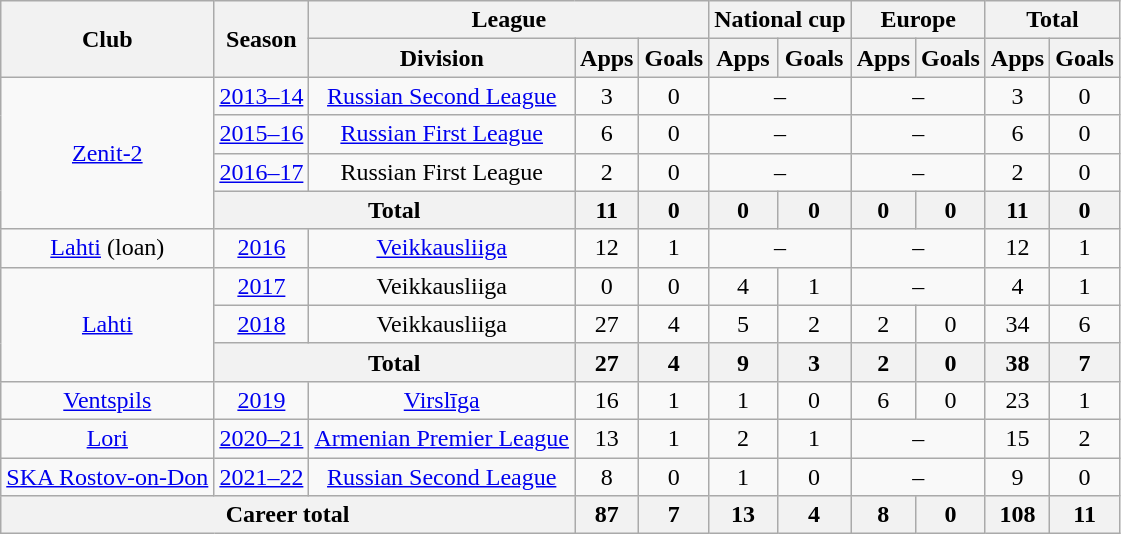<table class="wikitable" style="text-align:center">
<tr>
<th rowspan="2">Club</th>
<th rowspan="2">Season</th>
<th colspan="3">League</th>
<th colspan="2">National cup</th>
<th colspan="2">Europe</th>
<th colspan="2">Total</th>
</tr>
<tr>
<th>Division</th>
<th>Apps</th>
<th>Goals</th>
<th>Apps</th>
<th>Goals</th>
<th>Apps</th>
<th>Goals</th>
<th>Apps</th>
<th>Goals</th>
</tr>
<tr>
<td rowspan=4><a href='#'>Zenit-2</a></td>
<td><a href='#'>2013–14</a></td>
<td><a href='#'>Russian Second League</a></td>
<td>3</td>
<td>0</td>
<td colspan=2>–</td>
<td colspan=2>–</td>
<td>3</td>
<td>0</td>
</tr>
<tr>
<td><a href='#'>2015–16</a></td>
<td><a href='#'>Russian First League</a></td>
<td>6</td>
<td>0</td>
<td colspan=2>–</td>
<td colspan=2>–</td>
<td>6</td>
<td>0</td>
</tr>
<tr>
<td><a href='#'>2016–17</a></td>
<td>Russian First League</td>
<td>2</td>
<td>0</td>
<td colspan=2>–</td>
<td colspan=2>–</td>
<td>2</td>
<td>0</td>
</tr>
<tr>
<th colspan=2>Total</th>
<th>11</th>
<th>0</th>
<th>0</th>
<th>0</th>
<th>0</th>
<th>0</th>
<th>11</th>
<th>0</th>
</tr>
<tr>
<td><a href='#'>Lahti</a> (loan)</td>
<td><a href='#'>2016</a></td>
<td><a href='#'>Veikkausliiga</a></td>
<td>12</td>
<td>1</td>
<td colspan=2>–</td>
<td colspan=2>–</td>
<td>12</td>
<td>1</td>
</tr>
<tr>
<td rowspan=3><a href='#'>Lahti</a></td>
<td><a href='#'>2017</a></td>
<td>Veikkausliiga</td>
<td>0</td>
<td>0</td>
<td>4</td>
<td>1</td>
<td colspan=2>–</td>
<td>4</td>
<td>1</td>
</tr>
<tr>
<td><a href='#'>2018</a></td>
<td>Veikkausliiga</td>
<td>27</td>
<td>4</td>
<td>5</td>
<td>2</td>
<td>2</td>
<td>0</td>
<td>34</td>
<td>6</td>
</tr>
<tr>
<th colspan=2>Total</th>
<th>27</th>
<th>4</th>
<th>9</th>
<th>3</th>
<th>2</th>
<th>0</th>
<th>38</th>
<th>7</th>
</tr>
<tr>
<td><a href='#'>Ventspils</a></td>
<td><a href='#'>2019</a></td>
<td><a href='#'>Virslīga</a></td>
<td>16</td>
<td>1</td>
<td>1</td>
<td>0</td>
<td>6</td>
<td>0</td>
<td>23</td>
<td>1</td>
</tr>
<tr>
<td><a href='#'>Lori</a></td>
<td><a href='#'>2020–21</a></td>
<td><a href='#'>Armenian Premier League</a></td>
<td>13</td>
<td>1</td>
<td>2</td>
<td>1</td>
<td colspan=2>–</td>
<td>15</td>
<td>2</td>
</tr>
<tr>
<td><a href='#'>SKA Rostov-on-Don</a></td>
<td><a href='#'>2021–22</a></td>
<td><a href='#'>Russian Second League</a></td>
<td>8</td>
<td>0</td>
<td>1</td>
<td>0</td>
<td colspan=2>–</td>
<td>9</td>
<td>0</td>
</tr>
<tr>
<th colspan="3">Career total</th>
<th>87</th>
<th>7</th>
<th>13</th>
<th>4</th>
<th>8</th>
<th>0</th>
<th>108</th>
<th>11</th>
</tr>
</table>
